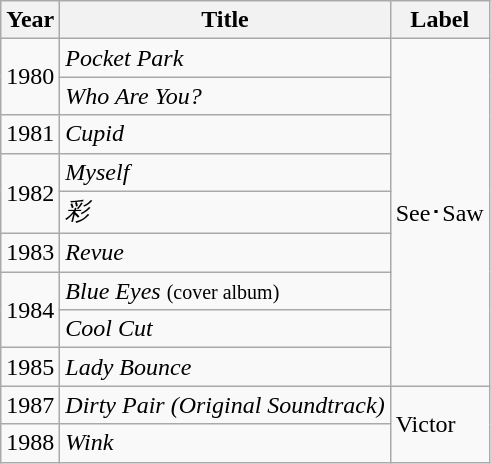<table class="wikitable">
<tr>
<th scope="col">Year</th>
<th scope="col">Title</th>
<th scope="col">Label</th>
</tr>
<tr>
<td rowspan=2>1980</td>
<td><em>Pocket Park</em></td>
<td rowspan=9>See･Saw</td>
</tr>
<tr>
<td><em>Who Are You?</em></td>
</tr>
<tr>
<td>1981</td>
<td><em>Cupid</em></td>
</tr>
<tr>
<td rowspan=2>1982</td>
<td><em>Myself</em></td>
</tr>
<tr>
<td><em>彩</em></td>
</tr>
<tr>
<td>1983</td>
<td><em>Revue</em></td>
</tr>
<tr>
<td rowspan=2>1984</td>
<td><em>Blue Eyes</em> <small>(cover album)</small></td>
</tr>
<tr>
<td><em>Cool Cut</em></td>
</tr>
<tr>
<td>1985</td>
<td><em>Lady Bounce</em></td>
</tr>
<tr>
<td>1987</td>
<td><em>Dirty Pair (Original Soundtrack)</em></td>
<td rowspan=2>Victor</td>
</tr>
<tr>
<td>1988</td>
<td><em>Wink</em></td>
</tr>
</table>
